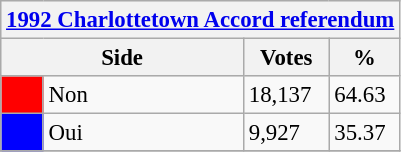<table class="wikitable" style="font-size: 95%; clear:both">
<tr style="background-color:#E9E9E9">
<th colspan=4><a href='#'>1992 Charlottetown Accord referendum</a></th>
</tr>
<tr style="background-color:#E9E9E9">
<th colspan=2 style="width: 130px">Side</th>
<th style="width: 50px">Votes</th>
<th style="width: 40px">%</th>
</tr>
<tr>
<td bgcolor="red"></td>
<td>Non</td>
<td>18,137</td>
<td>64.63</td>
</tr>
<tr>
<td bgcolor="blue"></td>
<td>Oui</td>
<td>9,927</td>
<td>35.37</td>
</tr>
<tr>
</tr>
</table>
